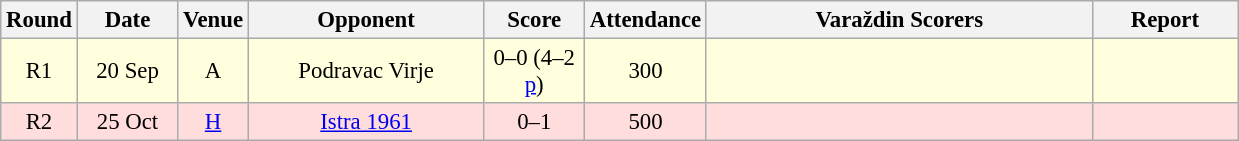<table class="wikitable sortable" style="text-align: center; font-size:95%;">
<tr>
<th width="30">Round</th>
<th width="60">Date<br></th>
<th width="20">Venue<br></th>
<th width="150">Opponent<br></th>
<th width="60">Score<br></th>
<th width="40">Attendance<br></th>
<th width="250">Varaždin Scorers</th>
<th width="90" class="unsortable">Report</th>
</tr>
<tr bgcolor="#ffffdd">
<td>R1</td>
<td>20 Sep</td>
<td>A</td>
<td>Podravac Virje</td>
<td>0–0 (4–2 <a href='#'>p</a>)</td>
<td>300</td>
<td></td>
<td></td>
</tr>
<tr bgcolor="#ffdddd">
<td>R2</td>
<td>25 Oct</td>
<td><a href='#'>H</a></td>
<td><a href='#'>Istra 1961</a></td>
<td>0–1 </td>
<td>500</td>
<td></td>
<td></td>
</tr>
</table>
